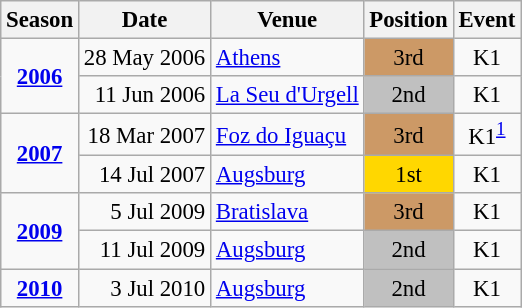<table class="wikitable" style="text-align:center; font-size:95%;">
<tr>
<th>Season</th>
<th>Date</th>
<th>Venue</th>
<th>Position</th>
<th>Event</th>
</tr>
<tr>
<td rowspan=2><strong><a href='#'>2006</a></strong></td>
<td align=right>28 May 2006</td>
<td align=left><a href='#'>Athens</a></td>
<td bgcolor=cc9966>3rd</td>
<td>K1</td>
</tr>
<tr>
<td align=right>11 Jun 2006</td>
<td align=left><a href='#'>La Seu d'Urgell</a></td>
<td bgcolor=silver>2nd</td>
<td>K1</td>
</tr>
<tr>
<td rowspan=2><strong><a href='#'>2007</a></strong></td>
<td align=right>18 Mar 2007</td>
<td align=left><a href='#'>Foz do Iguaçu</a></td>
<td bgcolor=cc9966>3rd</td>
<td>K1<sup><a href='#'>1</a></sup></td>
</tr>
<tr>
<td align=right>14 Jul 2007</td>
<td align=left><a href='#'>Augsburg</a></td>
<td bgcolor=gold>1st</td>
<td>K1</td>
</tr>
<tr>
<td rowspan=2><strong><a href='#'>2009</a></strong></td>
<td align=right>5 Jul 2009</td>
<td align=left><a href='#'>Bratislava</a></td>
<td bgcolor=cc9966>3rd</td>
<td>K1</td>
</tr>
<tr>
<td align=right>11 Jul 2009</td>
<td align=left><a href='#'>Augsburg</a></td>
<td bgcolor=silver>2nd</td>
<td>K1</td>
</tr>
<tr>
<td><strong><a href='#'>2010</a></strong></td>
<td align=right>3 Jul 2010</td>
<td align=left><a href='#'>Augsburg</a></td>
<td bgcolor=silver>2nd</td>
<td>K1</td>
</tr>
</table>
